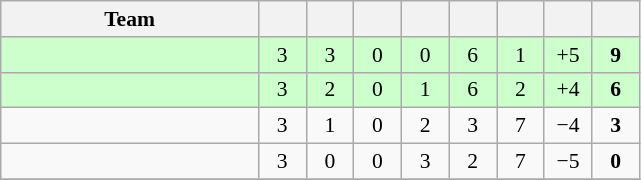<table class="wikitable" style="text-align: center; font-size: 90%;">
<tr>
<th width="165">Team</th>
<th width="25"></th>
<th width="25"></th>
<th width="25"></th>
<th width="25"></th>
<th width="25"></th>
<th width="25"></th>
<th width="25"></th>
<th width="25"></th>
</tr>
<tr style="background:#ccffcc;">
<td align=left></td>
<td>3</td>
<td>3</td>
<td>0</td>
<td>0</td>
<td>6</td>
<td>1</td>
<td>+5</td>
<td><strong>9</strong></td>
</tr>
<tr style="background:#ccffcc;">
<td align=left></td>
<td>3</td>
<td>2</td>
<td>0</td>
<td>1</td>
<td>6</td>
<td>2</td>
<td>+4</td>
<td><strong>6</strong></td>
</tr>
<tr>
<td align=left></td>
<td>3</td>
<td>1</td>
<td>0</td>
<td>2</td>
<td>3</td>
<td>7</td>
<td>−4</td>
<td><strong>3</strong></td>
</tr>
<tr>
<td align=left></td>
<td>3</td>
<td>0</td>
<td>0</td>
<td>3</td>
<td>2</td>
<td>7</td>
<td>−5</td>
<td><strong>0</strong></td>
</tr>
<tr>
</tr>
</table>
